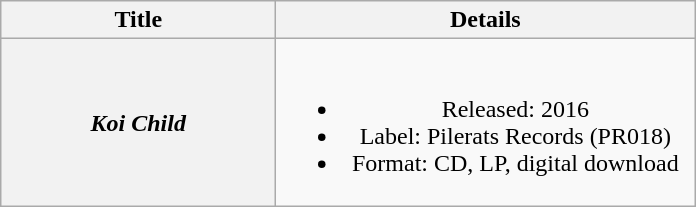<table class="wikitable plainrowheaders" style="text-align:center;" border="1">
<tr>
<th scope="col" style="width:11em;">Title</th>
<th scope="col" style="width:17em;">Details</th>
</tr>
<tr>
<th scope="row"><em>Koi Child</em></th>
<td><br><ul><li>Released: 2016</li><li>Label: Pilerats Records (PR018)</li><li>Format: CD, LP, digital download</li></ul></td>
</tr>
</table>
